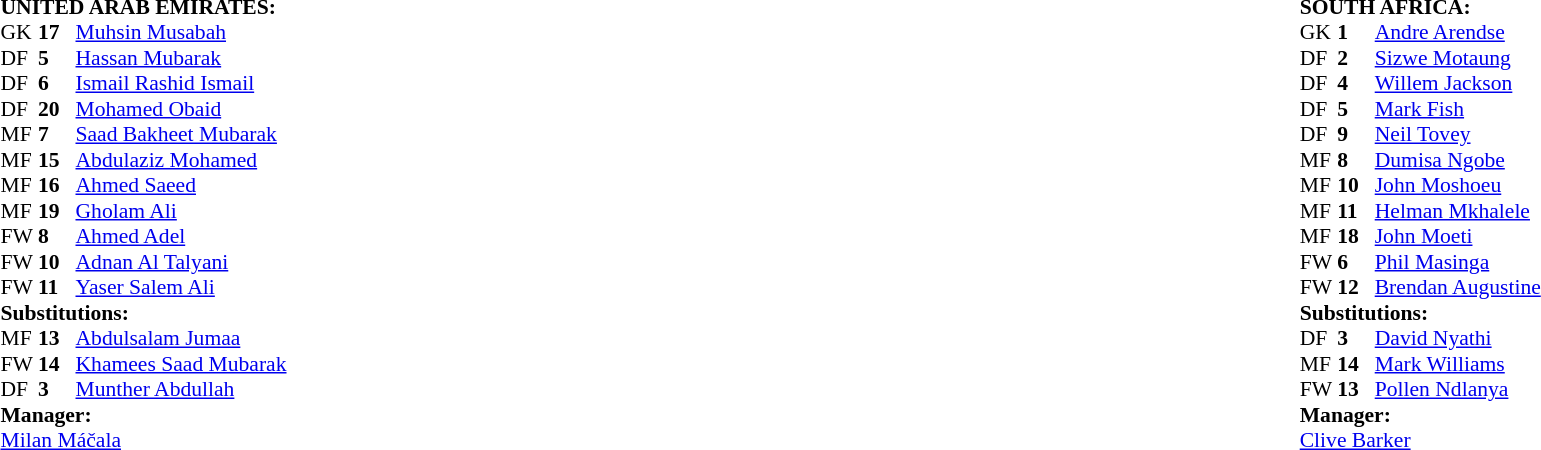<table width="100%">
<tr>
<td valign="top" width="50%"><br><table style="font-size: 90%" cellspacing="0" cellpadding="0">
<tr>
<td colspan=4><br><strong>UNITED ARAB EMIRATES:</strong></td>
</tr>
<tr>
<th width=25></th>
<th width=25></th>
</tr>
<tr>
<td>GK</td>
<td><strong>17</strong></td>
<td><a href='#'>Muhsin Musabah</a></td>
<td></td>
</tr>
<tr>
<td>DF</td>
<td><strong>5</strong></td>
<td><a href='#'>Hassan Mubarak</a></td>
</tr>
<tr>
<td>DF</td>
<td><strong>6</strong></td>
<td><a href='#'>Ismail Rashid Ismail</a></td>
</tr>
<tr>
<td>DF</td>
<td><strong>20</strong></td>
<td><a href='#'>Mohamed Obaid</a></td>
<td></td>
</tr>
<tr>
<td>MF</td>
<td><strong>7</strong></td>
<td><a href='#'>Saad Bakheet Mubarak</a></td>
</tr>
<tr>
<td>MF</td>
<td><strong>15</strong></td>
<td><a href='#'>Abdulaziz Mohamed</a></td>
<td></td>
<td></td>
</tr>
<tr>
<td>MF</td>
<td><strong>16</strong></td>
<td><a href='#'>Ahmed Saeed</a></td>
</tr>
<tr>
<td>MF</td>
<td><strong>19</strong></td>
<td><a href='#'>Gholam Ali</a></td>
<td></td>
<td></td>
</tr>
<tr>
<td>FW</td>
<td><strong>8</strong></td>
<td><a href='#'>Ahmed Adel</a></td>
</tr>
<tr>
<td>FW</td>
<td><strong>10</strong></td>
<td><a href='#'>Adnan Al Talyani</a></td>
<td></td>
<td></td>
</tr>
<tr>
<td>FW</td>
<td><strong>11</strong></td>
<td><a href='#'>Yaser Salem Ali</a></td>
</tr>
<tr>
<td colspan=3><strong>Substitutions:</strong></td>
</tr>
<tr>
<td>MF</td>
<td><strong>13</strong></td>
<td><a href='#'>Abdulsalam Jumaa</a></td>
<td></td>
<td></td>
</tr>
<tr>
<td>FW</td>
<td><strong>14</strong></td>
<td><a href='#'>Khamees Saad Mubarak</a></td>
<td></td>
<td></td>
</tr>
<tr>
<td>DF</td>
<td><strong>3</strong></td>
<td><a href='#'>Munther Abdullah</a></td>
<td></td>
<td></td>
</tr>
<tr>
<td colspan=3><strong>Manager:</strong></td>
</tr>
<tr>
<td colspan="4"> <a href='#'>Milan Máčala</a></td>
</tr>
</table>
</td>
<td valign="top"></td>
<td valign="top"></td>
<td valign="top" width="50%"><br><table style="font-size: 90%" cellspacing="0" cellpadding="0" align="center">
<tr>
<td colspan=4><br><strong>SOUTH AFRICA:</strong></td>
</tr>
<tr>
<th width=25></th>
<th width=25></th>
</tr>
<tr>
<td>GK</td>
<td><strong>1</strong></td>
<td><a href='#'>Andre Arendse</a></td>
</tr>
<tr>
<td>DF</td>
<td><strong>2</strong></td>
<td><a href='#'>Sizwe Motaung</a></td>
</tr>
<tr>
<td>DF</td>
<td><strong>4</strong></td>
<td><a href='#'>Willem Jackson</a></td>
<td></td>
<td></td>
</tr>
<tr>
<td>DF</td>
<td><strong>5</strong></td>
<td><a href='#'>Mark Fish</a></td>
</tr>
<tr>
<td>DF</td>
<td><strong>9</strong></td>
<td><a href='#'>Neil Tovey</a></td>
</tr>
<tr>
<td>MF</td>
<td><strong>8</strong></td>
<td><a href='#'>Dumisa Ngobe</a></td>
</tr>
<tr>
<td>MF</td>
<td><strong>10</strong></td>
<td><a href='#'>John Moshoeu</a></td>
</tr>
<tr>
<td>MF</td>
<td><strong>11</strong></td>
<td><a href='#'>Helman Mkhalele</a></td>
</tr>
<tr>
<td>MF</td>
<td><strong>18</strong></td>
<td><a href='#'>John Moeti</a></td>
<td></td>
<td></td>
</tr>
<tr>
<td>FW</td>
<td><strong>6</strong></td>
<td><a href='#'>Phil Masinga</a></td>
</tr>
<tr>
<td>FW</td>
<td><strong>12</strong></td>
<td><a href='#'>Brendan Augustine</a></td>
<td></td>
<td></td>
</tr>
<tr>
<td colspan=3><strong>Substitutions:</strong></td>
</tr>
<tr>
<td>DF</td>
<td><strong>3</strong></td>
<td><a href='#'>David Nyathi</a></td>
<td></td>
<td></td>
</tr>
<tr>
<td>MF</td>
<td><strong>14</strong></td>
<td><a href='#'>Mark Williams</a></td>
<td></td>
<td></td>
</tr>
<tr>
<td>FW</td>
<td><strong>13</strong></td>
<td><a href='#'>Pollen Ndlanya</a></td>
<td></td>
<td></td>
</tr>
<tr>
<td colspan=3><strong>Manager:</strong></td>
</tr>
<tr>
<td colspan="4"><a href='#'>Clive Barker</a></td>
</tr>
</table>
</td>
</tr>
</table>
